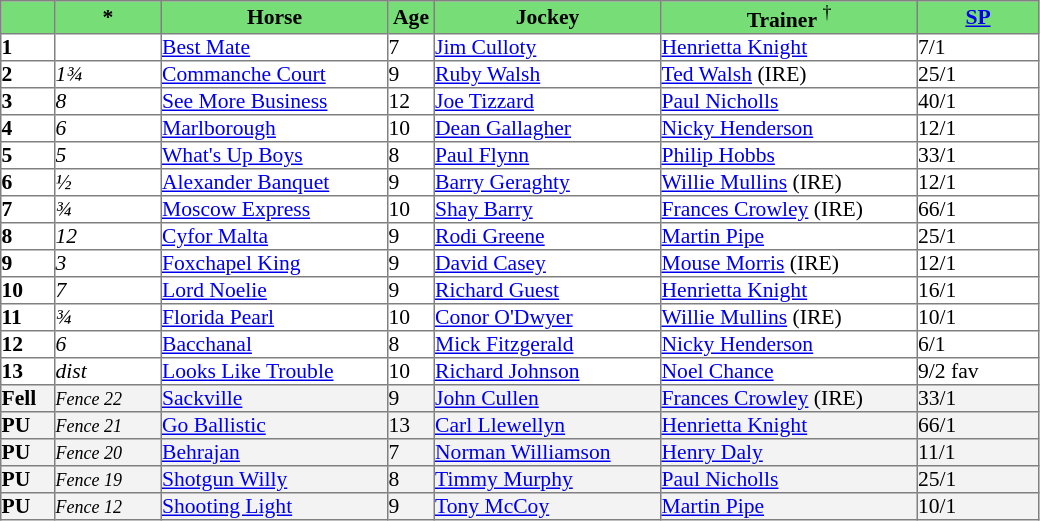<table border="1" cellpadding="0" style="border-collapse: collapse; font-size:90%">
<tr bgcolor="#77dd77" align="center">
<td width="35px"></td>
<td width="70px"><strong>*</strong></td>
<td width="150px"><strong>Horse</strong></td>
<td width="30px"><strong>Age</strong></td>
<td width="150px"><strong>Jockey</strong></td>
<td width="170px"><strong>Trainer</strong> <sup>†</sup></td>
<td width="80px"><strong><a href='#'>SP</a></strong></td>
</tr>
<tr>
<td><strong>1</strong></td>
<td></td>
<td><a href='#'>Best Mate</a></td>
<td>7</td>
<td><a href='#'>Jim Culloty</a></td>
<td><a href='#'>Henrietta Knight</a></td>
<td>7/1</td>
</tr>
<tr>
<td><strong>2</strong></td>
<td><em>1¾</em></td>
<td><a href='#'>Commanche Court</a></td>
<td>9</td>
<td><a href='#'>Ruby Walsh</a></td>
<td><a href='#'>Ted Walsh</a> (IRE)</td>
<td>25/1</td>
</tr>
<tr>
<td><strong>3</strong></td>
<td><em>8</em></td>
<td><a href='#'>See More Business</a></td>
<td>12</td>
<td><a href='#'>Joe Tizzard</a></td>
<td><a href='#'>Paul Nicholls</a></td>
<td>40/1</td>
</tr>
<tr>
<td><strong>4</strong></td>
<td><em>6</em></td>
<td><a href='#'>Marlborough</a></td>
<td>10</td>
<td><a href='#'>Dean Gallagher</a></td>
<td><a href='#'>Nicky Henderson</a></td>
<td>12/1</td>
</tr>
<tr>
<td><strong>5</strong></td>
<td><em>5</em></td>
<td><a href='#'>What's Up Boys</a></td>
<td>8</td>
<td><a href='#'>Paul Flynn</a></td>
<td><a href='#'>Philip Hobbs</a></td>
<td>33/1</td>
</tr>
<tr>
<td><strong>6</strong></td>
<td><em>½</em></td>
<td><a href='#'>Alexander Banquet</a></td>
<td>9</td>
<td><a href='#'>Barry Geraghty</a></td>
<td><a href='#'>Willie Mullins</a> (IRE)</td>
<td>12/1</td>
</tr>
<tr>
<td><strong>7</strong></td>
<td><em>¾</em></td>
<td><a href='#'>Moscow Express</a></td>
<td>10</td>
<td><a href='#'>Shay Barry</a></td>
<td><a href='#'>Frances Crowley</a> (IRE)</td>
<td>66/1</td>
</tr>
<tr>
<td><strong>8</strong></td>
<td><em>12</em></td>
<td><a href='#'>Cyfor Malta</a></td>
<td>9</td>
<td><a href='#'>Rodi Greene</a></td>
<td><a href='#'>Martin Pipe</a></td>
<td>25/1</td>
</tr>
<tr>
<td><strong>9</strong></td>
<td><em>3</em></td>
<td><a href='#'>Foxchapel King</a></td>
<td>9</td>
<td><a href='#'>David Casey</a></td>
<td><a href='#'>Mouse Morris</a> (IRE)</td>
<td>12/1</td>
</tr>
<tr>
<td><strong>10</strong></td>
<td><em>7</em></td>
<td><a href='#'>Lord Noelie</a></td>
<td>9</td>
<td><a href='#'>Richard Guest</a></td>
<td><a href='#'>Henrietta Knight</a></td>
<td>16/1</td>
</tr>
<tr>
<td><strong>11</strong></td>
<td><em>¾</em></td>
<td><a href='#'>Florida Pearl</a></td>
<td>10</td>
<td><a href='#'>Conor O'Dwyer</a></td>
<td><a href='#'>Willie Mullins</a> (IRE)</td>
<td>10/1</td>
</tr>
<tr>
<td><strong>12</strong></td>
<td><em>6</em></td>
<td><a href='#'>Bacchanal</a></td>
<td>8</td>
<td><a href='#'>Mick Fitzgerald</a></td>
<td><a href='#'>Nicky Henderson</a></td>
<td>6/1</td>
</tr>
<tr>
<td><strong>13</strong></td>
<td><em>dist</em></td>
<td><a href='#'>Looks Like Trouble</a></td>
<td>10</td>
<td><a href='#'>Richard Johnson</a></td>
<td><a href='#'>Noel Chance</a></td>
<td>9/2 fav</td>
</tr>
<tr bgcolor="#f3f3f3">
<td><strong>Fell</strong></td>
<td><small><em>Fence 22</em></small></td>
<td><a href='#'>Sackville</a></td>
<td>9</td>
<td><a href='#'>John Cullen</a></td>
<td><a href='#'>Frances Crowley</a> (IRE)</td>
<td>33/1</td>
</tr>
<tr bgcolor="#f3f3f3">
<td><strong>PU</strong></td>
<td><small><em>Fence 21</em></small></td>
<td><a href='#'>Go Ballistic</a></td>
<td>13</td>
<td><a href='#'>Carl Llewellyn</a></td>
<td><a href='#'>Henrietta Knight</a></td>
<td>66/1</td>
</tr>
<tr bgcolor="#f3f3f3">
<td><strong>PU</strong></td>
<td><small><em>Fence 20</em></small></td>
<td><a href='#'>Behrajan</a></td>
<td>7</td>
<td><a href='#'>Norman Williamson</a></td>
<td><a href='#'>Henry Daly</a></td>
<td>11/1</td>
</tr>
<tr bgcolor="#f3f3f3">
<td><strong>PU</strong></td>
<td><small><em>Fence 19</em></small></td>
<td><a href='#'>Shotgun Willy</a></td>
<td>8</td>
<td><a href='#'>Timmy Murphy</a></td>
<td><a href='#'>Paul Nicholls</a></td>
<td>25/1</td>
</tr>
<tr bgcolor="#f3f3f3">
<td><strong>PU</strong></td>
<td><small><em>Fence 12</em></small></td>
<td><a href='#'>Shooting Light</a></td>
<td>9</td>
<td><a href='#'>Tony McCoy</a></td>
<td><a href='#'>Martin Pipe</a></td>
<td>10/1</td>
</tr>
</table>
